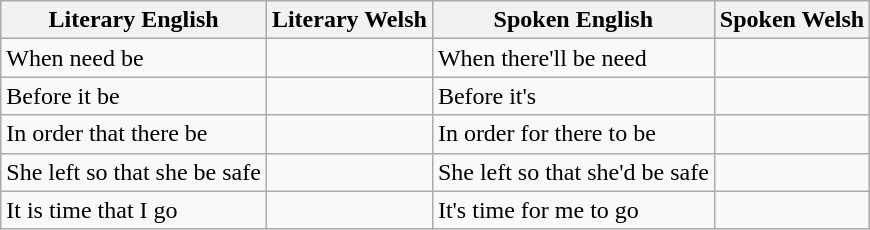<table class="wikitable">
<tr>
<th>Literary English</th>
<th>Literary Welsh</th>
<th>Spoken English</th>
<th>Spoken Welsh</th>
</tr>
<tr>
<td>When need be</td>
<td></td>
<td>When there'll be need</td>
<td></td>
</tr>
<tr>
<td>Before it be</td>
<td></td>
<td>Before it's</td>
<td></td>
</tr>
<tr>
<td>In order that there be</td>
<td></td>
<td>In order for there to be</td>
<td></td>
</tr>
<tr>
<td>She left so that she be safe</td>
<td></td>
<td>She left so that she'd be safe</td>
<td></td>
</tr>
<tr>
<td>It is time that I go</td>
<td></td>
<td>It's time for me to go</td>
<td></td>
</tr>
</table>
